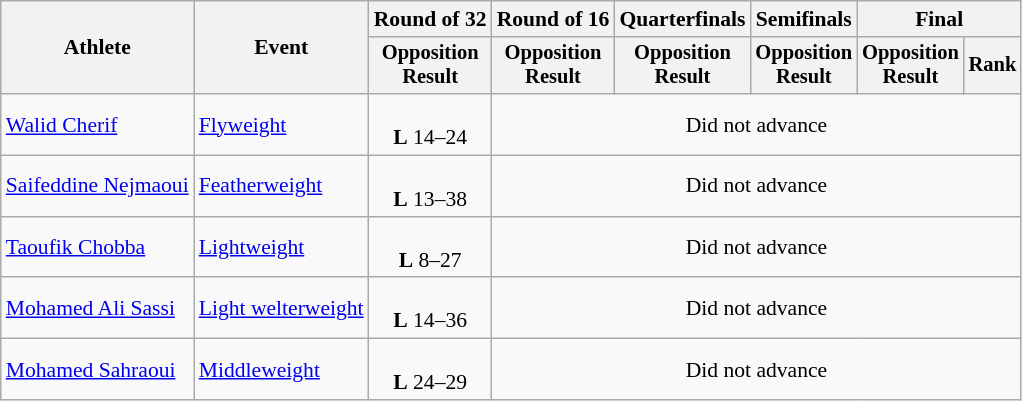<table class="wikitable" style="font-size:90%">
<tr>
<th rowspan="2">Athlete</th>
<th rowspan="2">Event</th>
<th>Round of 32</th>
<th>Round of 16</th>
<th>Quarterfinals</th>
<th>Semifinals</th>
<th colspan=2>Final</th>
</tr>
<tr style="font-size:95%">
<th>Opposition<br>Result</th>
<th>Opposition<br>Result</th>
<th>Opposition<br>Result</th>
<th>Opposition<br>Result</th>
<th>Opposition<br>Result</th>
<th>Rank</th>
</tr>
<tr align=center>
<td align=left><a href='#'>Walid Cherif</a></td>
<td align=left><a href='#'>Flyweight</a></td>
<td><br><strong>L</strong> 14–24</td>
<td colspan=5>Did not advance</td>
</tr>
<tr align=center>
<td align=left><a href='#'>Saifeddine Nejmaoui</a></td>
<td align=left><a href='#'>Featherweight</a></td>
<td><br><strong>L</strong> 13–38</td>
<td colspan=5>Did not advance</td>
</tr>
<tr align=center>
<td align=left><a href='#'>Taoufik Chobba</a></td>
<td align=left><a href='#'>Lightweight</a></td>
<td><br><strong>L</strong> 8–27</td>
<td colspan=5>Did not advance</td>
</tr>
<tr align=center>
<td align=left><a href='#'>Mohamed Ali Sassi</a></td>
<td align=left><a href='#'>Light welterweight</a></td>
<td><br><strong>L</strong> 14–36</td>
<td colspan=5>Did not advance</td>
</tr>
<tr align=center>
<td align=left><a href='#'>Mohamed Sahraoui</a></td>
<td align=left><a href='#'>Middleweight</a></td>
<td><br><strong>L</strong> 24–29</td>
<td colspan=5>Did not advance</td>
</tr>
</table>
